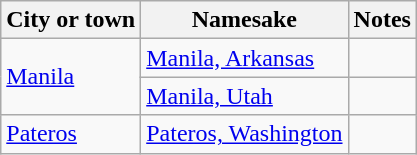<table class="wikitable">
<tr>
<th>City or town</th>
<th>Namesake</th>
<th>Notes</th>
</tr>
<tr>
<td rowspan = 2><a href='#'>Manila</a></td>
<td><a href='#'>Manila, Arkansas</a></td>
<td> </td>
</tr>
<tr>
<td><a href='#'>Manila, Utah</a></td>
<td></td>
</tr>
<tr>
<td><a href='#'>Pateros</a></td>
<td><a href='#'>Pateros, Washington</a></td>
<td> </td>
</tr>
</table>
